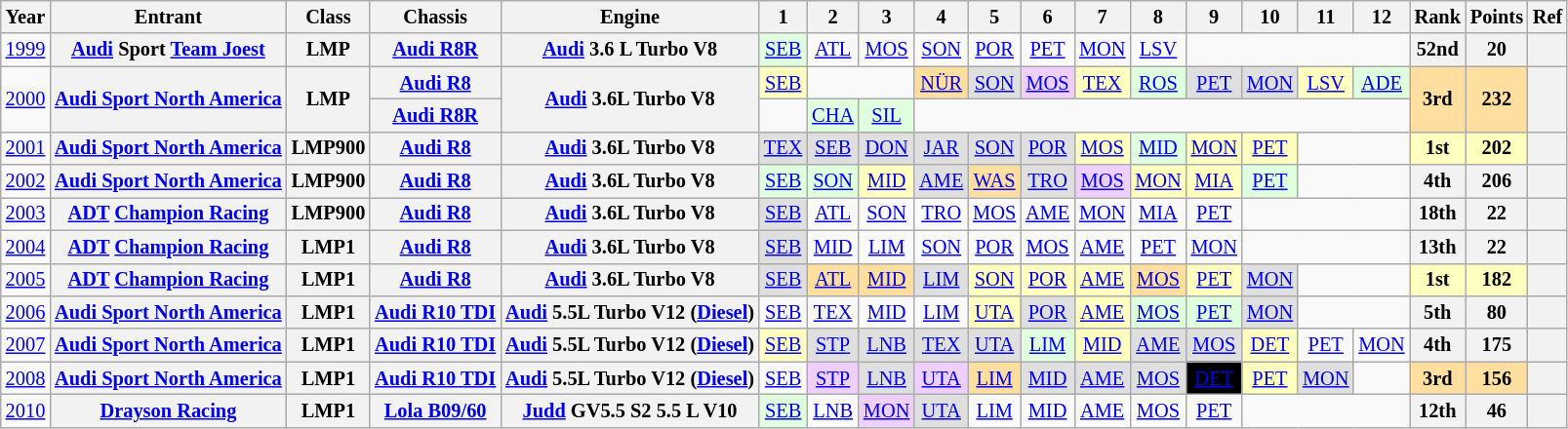<table class="wikitable" style="text-align:center; font-size:85%">
<tr>
<th>Year</th>
<th>Entrant</th>
<th>Class</th>
<th>Chassis</th>
<th>Engine</th>
<th>1</th>
<th>2</th>
<th>3</th>
<th>4</th>
<th>5</th>
<th>6</th>
<th>7</th>
<th>8</th>
<th>9</th>
<th>10</th>
<th>11</th>
<th>12</th>
<th>Rank</th>
<th>Points</th>
<th>Ref</th>
</tr>
<tr>
<td><a href='#'>1999</a></td>
<th nowrap><a href='#'>Audi</a> Sport <a href='#'>Team Joest</a></th>
<th>LMP</th>
<th nowrap><a href='#'>Audi R8R</a></th>
<th nowrap><a href='#'>Audi</a> 3.6 L Turbo V8</th>
<td style="background:#DFFFDF;"><a href='#'>SEB</a><br></td>
<td><a href='#'>ATL</a></td>
<td><a href='#'>MOS</a></td>
<td><a href='#'>SON</a></td>
<td><a href='#'>POR</a></td>
<td><a href='#'>PET</a></td>
<td><a href='#'>MON</a></td>
<td><a href='#'>LSV</a></td>
<td colspan=4></td>
<th>52nd</th>
<th>20</th>
<th></th>
</tr>
<tr>
<td rowspan=2><a href='#'>2000</a></td>
<th rowspan=2 nowrap><a href='#'>Audi Sport North America</a></th>
<th rowspan=2>LMP</th>
<th nowrap><a href='#'>Audi R8</a></th>
<th rowspan=2 nowrap><a href='#'>Audi</a> 3.6L Turbo V8</th>
<td style="background:#FFFFBF;"><a href='#'>SEB</a><br></td>
<td colspan=2></td>
<td style="background:#FFDF9F;"><a href='#'>NÜR</a><br></td>
<td style="background:#DFDFDF;"><a href='#'>SON</a><br></td>
<td style="background:#EFCFFF;"><a href='#'>MOS</a><br></td>
<td style="background:#FFFFBF;"><a href='#'>TEX</a><br></td>
<td style="background:#DFFFDF;"><a href='#'>ROS</a><br></td>
<td style="background:#DFDFDF;"><a href='#'>PET</a><br></td>
<td style="background:#DFDFDF;"><a href='#'>MON</a><br></td>
<td style="background:#FFFFBF;"><a href='#'>LSV</a><br></td>
<td style="background:#DFFFDF;"><a href='#'>ADE</a><br></td>
<th rowspan=2 style="background:#FFDF9F;">3rd</th>
<th rowspan=2 style="background:#FFDF9F;">232</th>
<th rowspan=2></th>
</tr>
<tr>
<th nowrap><a href='#'>Audi R8R</a></th>
<td></td>
<td style="background:#DFFFDF;"><a href='#'>CHA</a><br></td>
<td style="background:#DFFFDF;"><a href='#'>SIL</a><br></td>
<td colspan=9></td>
</tr>
<tr>
<td><a href='#'>2001</a></td>
<th nowrap><a href='#'>Audi Sport North America</a></th>
<th>LMP900</th>
<th nowrap><a href='#'>Audi R8</a></th>
<th nowrap><a href='#'>Audi</a> 3.6L Turbo V8</th>
<td style="background:#DFDFDF;"><a href='#'>TEX</a><br></td>
<td style="background:#DFDFDF;"><a href='#'>SEB</a><br></td>
<td style="background:#DFDFDF;"><a href='#'>DON</a><br></td>
<td style="background:#DFDFDF;"><a href='#'>JAR</a><br></td>
<td style="background:#DFDFDF;"><a href='#'>SON</a><br></td>
<td style="background:#DFDFDF;"><a href='#'>POR</a><br></td>
<td style="background:#FFFFBF;"><a href='#'>MOS</a><br></td>
<td style="background:#DFFFDF;"><a href='#'>MID</a><br></td>
<td style="background:#FFFFBF;"><a href='#'>MON</a><br></td>
<td style="background:#FFFFBF;"><a href='#'>PET</a><br></td>
<td colspan=2></td>
<th style="background:#FFFFBF;">1st</th>
<th style="background:#FFFFBF;">202</th>
<th></th>
</tr>
<tr>
<td><a href='#'>2002</a></td>
<th nowrap><a href='#'>Audi Sport North America</a></th>
<th>LMP900</th>
<th nowrap><a href='#'>Audi R8</a></th>
<th nowrap><a href='#'>Audi</a> 3.6L Turbo V8</th>
<td style="background:#DFFFDF;"><a href='#'>SEB</a><br></td>
<td style="background:#DFFFDF;"><a href='#'>SON</a><br></td>
<td style="background:#FFFFBF;"><a href='#'>MID</a><br></td>
<td style="background:#DFDFDF;"><a href='#'>AME</a><br></td>
<td style="background:#FFDF9F;"><a href='#'>WAS</a><br></td>
<td style="background:#DFDFDF;"><a href='#'>TRO</a><br></td>
<td style="background:#EFCFFF;"><a href='#'>MOS</a><br></td>
<td style="background:#FFFFBF;"><a href='#'>MON</a><br></td>
<td style="background:#FFFFBF;"><a href='#'>MIA</a><br></td>
<td style="background:#DFFFDF;"><a href='#'>PET</a><br></td>
<td colspan=2></td>
<th>4th</th>
<th>206</th>
<th></th>
</tr>
<tr>
<td><a href='#'>2003</a></td>
<th nowrap><a href='#'>ADT</a> <a href='#'>Champion Racing</a></th>
<th>LMP900</th>
<th nowrap><a href='#'>Audi R8</a></th>
<th nowrap><a href='#'>Audi</a> 3.6L Turbo V8</th>
<td style="background:#DFDFDF;"><a href='#'>SEB</a><br></td>
<td><a href='#'>ATL</a></td>
<td><a href='#'>SON</a></td>
<td><a href='#'>TRO</a></td>
<td><a href='#'>MOS</a></td>
<td><a href='#'>AME</a></td>
<td><a href='#'>MON</a></td>
<td><a href='#'>MIA</a></td>
<td><a href='#'>PET</a></td>
<td colspan=3></td>
<th>18th</th>
<th>22</th>
<th></th>
</tr>
<tr>
<td><a href='#'>2004</a></td>
<th nowrap><a href='#'>ADT</a> <a href='#'>Champion Racing</a></th>
<th>LMP1</th>
<th nowrap><a href='#'>Audi R8</a></th>
<th nowrap><a href='#'>Audi</a> 3.6L Turbo V8</th>
<td style="background:#DFDFDF;"><a href='#'>SEB</a><br></td>
<td><a href='#'>MID</a></td>
<td><a href='#'>LIM</a></td>
<td><a href='#'>SON</a></td>
<td><a href='#'>POR</a></td>
<td><a href='#'>MOS</a></td>
<td><a href='#'>AME</a></td>
<td><a href='#'>PET</a></td>
<td><a href='#'>MON</a></td>
<td colspan=3></td>
<th>13th</th>
<th>22</th>
<th></th>
</tr>
<tr>
<td><a href='#'>2005</a></td>
<th nowrap><a href='#'>ADT</a> <a href='#'>Champion Racing</a></th>
<th>LMP1</th>
<th nowrap><a href='#'>Audi R8</a></th>
<th nowrap><a href='#'>Audi</a> 3.6L Turbo V8</th>
<td style="background:#DFDFDF;"><a href='#'>SEB</a><br></td>
<td style="background:#FFDF9F;"><a href='#'>ATL</a><br></td>
<td style="background:#FFDF9F;"><a href='#'>MID</a><br></td>
<td style="background:#DFDFDF;"><a href='#'>LIM</a><br></td>
<td style="background:#FFFFBF;"><a href='#'>SON</a><br></td>
<td style="background:#FFFFBF;"><a href='#'>POR</a><br></td>
<td style="background:#FFFFBF;"><a href='#'>AME</a><br></td>
<td style="background:#FFDF9F;"><a href='#'>MOS</a><br></td>
<td style="background:#FFFFBF;"><a href='#'>PET</a><br></td>
<td style="background:#DFDFDF;"><a href='#'>MON</a><br></td>
<td colspan=2></td>
<th style="background:#FFFFBF;">1st</th>
<th style="background:#FFFFBF;">182</th>
<th></th>
</tr>
<tr>
<td><a href='#'>2006</a></td>
<th nowrap><a href='#'>Audi Sport North America</a></th>
<th>LMP1</th>
<th nowrap><a href='#'>Audi R10 TDI</a></th>
<th nowrap><a href='#'>Audi</a> 5.5L Turbo V12 (<a href='#'>Diesel</a>)</th>
<td><a href='#'>SEB</a></td>
<td><a href='#'>TEX</a></td>
<td><a href='#'>MID</a></td>
<td><a href='#'>LIM</a></td>
<td style="background:#FFFFBF;"><a href='#'>UTA</a><br></td>
<td style="background:#DFDFDF;"><a href='#'>POR</a><br></td>
<td style="background:#FFFFBF;"><a href='#'>AME</a><br></td>
<td style="background:#DFFFDF;"><a href='#'>MOS</a><br></td>
<td style="background:#DFFFDF;"><a href='#'>PET</a><br></td>
<td style="background:#DFDFDF;"><a href='#'>MON</a><br></td>
<td colspan=2></td>
<th>5th</th>
<th>80</th>
<th></th>
</tr>
<tr>
<td><a href='#'>2007</a></td>
<th nowrap><a href='#'>Audi Sport North America</a></th>
<th>LMP1</th>
<th nowrap><a href='#'>Audi R10 TDI</a></th>
<th nowrap><a href='#'>Audi</a> 5.5L Turbo V12 (<a href='#'>Diesel</a>)</th>
<td style="background:#FFFFBF;"><a href='#'>SEB</a><br></td>
<td style="background:#DFDFDF;"><a href='#'>STP</a><br></td>
<td style="background:#DFDFDF;"><a href='#'>LNB</a><br></td>
<td style="background:#DFDFDF;"><a href='#'>TEX</a><br></td>
<td style="background:#DFDFDF;"><a href='#'>UTA</a><br></td>
<td style="background:#DFFFDF;"><a href='#'>LIM</a><br></td>
<td style="background:#FFFFBF;"><a href='#'>MID</a><br></td>
<td style="background:#DFDFDF;"><a href='#'>AME</a><br></td>
<td style="background:#DFDFDF;"><a href='#'>MOS</a><br></td>
<td style="background:#FFFFBF;"><a href='#'>DET</a><br></td>
<td><a href='#'>PET</a></td>
<td><a href='#'>MON</a></td>
<th>4th</th>
<th>175</th>
<th></th>
</tr>
<tr>
<td><a href='#'>2008</a></td>
<th nowrap><a href='#'>Audi Sport North America</a></th>
<th>LMP1</th>
<th nowrap><a href='#'>Audi R10 TDI</a></th>
<th nowrap><a href='#'>Audi</a> 5.5L Turbo V12 (<a href='#'>Diesel</a>)</th>
<td><a href='#'>SEB</a></td>
<td style="background:#EFCFFF;"><a href='#'>STP</a><br></td>
<td style="background:#DFDFDF;"><a href='#'>LNB</a><br></td>
<td style="background:#EFCFFF;"><a href='#'>UTA</a><br></td>
<td style="background:#FFDF9F;"><a href='#'>LIM</a><br></td>
<td style="background:#DFDFDF;"><a href='#'>MID</a><br></td>
<td style="background:#DFDFDF;"><a href='#'>AME</a><br></td>
<td style="background:#DFDFDF;"><a href='#'>MOS</a><br></td>
<td style="background:#000000; color:white"><a href='#'><span>DET</span></a><br></td>
<td style="background:#FFFFBF;"><a href='#'>PET</a><br></td>
<td style="background:#DFDFDF;"><a href='#'>MON</a><br></td>
<td></td>
<th style="background:#FFDF9F;">3rd</th>
<th style="background:#FFDF9F;">156</th>
<th></th>
</tr>
<tr>
<td><a href='#'>2010</a></td>
<th nowrap><a href='#'>Drayson Racing</a></th>
<th>LMP1</th>
<th nowrap><a href='#'>Lola B09/60</a></th>
<th nowrap><a href='#'>Judd</a> GV5.5 S2 5.5 L V10</th>
<td style="background:#DFFFDF;"><a href='#'>SEB</a><br></td>
<td><a href='#'>LNB</a></td>
<td style="background:#EFCFFF;"><a href='#'>MON</a><br></td>
<td style="background:#DFDFDF;"><a href='#'>UTA</a><br></td>
<td><a href='#'>LIM</a></td>
<td><a href='#'>MID</a></td>
<td><a href='#'>AME</a></td>
<td><a href='#'>MOS</a></td>
<td><a href='#'>PET</a></td>
<td colspan=3></td>
<th>12th</th>
<th>46</th>
<th></th>
</tr>
</table>
